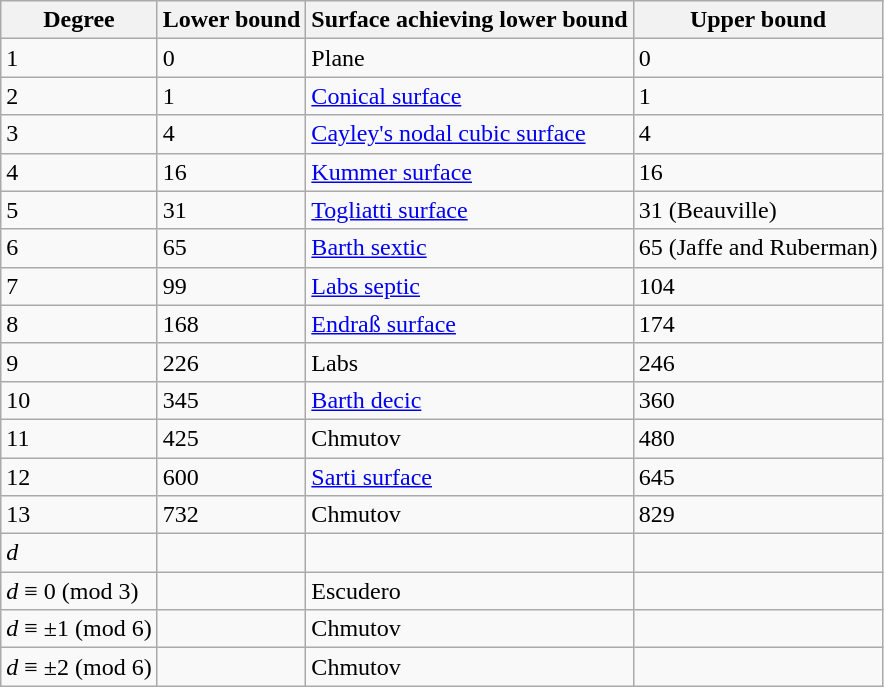<table class="wikitable">
<tr>
<th>Degree</th>
<th>Lower bound</th>
<th>Surface achieving lower bound</th>
<th>Upper bound</th>
</tr>
<tr>
<td>1</td>
<td>0</td>
<td>Plane</td>
<td>0</td>
</tr>
<tr>
<td>2</td>
<td>1</td>
<td><a href='#'>Conical surface</a></td>
<td>1</td>
</tr>
<tr>
<td>3</td>
<td>4</td>
<td><a href='#'>Cayley's nodal cubic surface</a></td>
<td>4</td>
</tr>
<tr>
<td>4</td>
<td>16</td>
<td><a href='#'>Kummer surface</a></td>
<td>16</td>
</tr>
<tr>
<td>5</td>
<td>31</td>
<td><a href='#'>Togliatti surface</a></td>
<td>31 (Beauville)</td>
</tr>
<tr>
<td>6</td>
<td>65</td>
<td><a href='#'>Barth sextic</a></td>
<td>65 (Jaffe and Ruberman)</td>
</tr>
<tr>
<td>7</td>
<td>99</td>
<td><a href='#'>Labs septic</a></td>
<td>104</td>
</tr>
<tr>
<td>8</td>
<td>168</td>
<td><a href='#'>Endraß surface</a></td>
<td>174</td>
</tr>
<tr>
<td>9</td>
<td>226</td>
<td>Labs</td>
<td>246</td>
</tr>
<tr>
<td>10</td>
<td>345</td>
<td><a href='#'>Barth decic</a></td>
<td>360</td>
</tr>
<tr>
<td>11</td>
<td>425</td>
<td>Chmutov</td>
<td>480</td>
</tr>
<tr>
<td>12</td>
<td>600</td>
<td><a href='#'>Sarti surface</a></td>
<td>645</td>
</tr>
<tr>
<td>13</td>
<td>732</td>
<td>Chmutov</td>
<td>829</td>
</tr>
<tr>
<td><em>d</em></td>
<td></td>
<td></td>
<td> </td>
</tr>
<tr>
<td><em>d</em> ≡ 0 (mod 3)</td>
<td></td>
<td>Escudero</td>
<td></td>
</tr>
<tr>
<td><em>d</em> ≡ ±1 (mod 6)</td>
<td></td>
<td>Chmutov</td>
<td></td>
</tr>
<tr>
<td><em>d</em> ≡ ±2 (mod 6)</td>
<td></td>
<td>Chmutov</td>
<td></td>
</tr>
</table>
